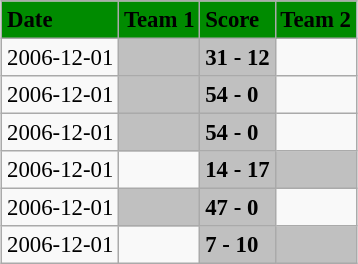<table class="wikitable" style="margin:0.5em auto; font-size:95%">
<tr bgcolor="#008B00">
<td><strong>Date</strong></td>
<td><strong>Team 1</strong></td>
<td><strong>Score</strong></td>
<td><strong>Team 2</strong></td>
</tr>
<tr>
<td>2006-12-01</td>
<td bgcolor="silver"><strong></strong></td>
<td bgcolor="silver"><strong>31 - 12</strong></td>
<td></td>
</tr>
<tr>
<td>2006-12-01</td>
<td bgcolor="silver"><strong></strong></td>
<td bgcolor="silver"><strong>54 - 0</strong></td>
<td></td>
</tr>
<tr>
<td>2006-12-01</td>
<td bgcolor="silver"><strong></strong></td>
<td bgcolor="silver"><strong>54 - 0</strong></td>
<td></td>
</tr>
<tr>
<td>2006-12-01</td>
<td></td>
<td bgcolor="silver"><strong>14 - 17</strong></td>
<td bgcolor="silver"><strong></strong></td>
</tr>
<tr>
<td>2006-12-01</td>
<td bgcolor="silver"><strong></strong></td>
<td bgcolor="silver"><strong>47 - 0</strong></td>
<td></td>
</tr>
<tr>
<td>2006-12-01</td>
<td></td>
<td bgcolor="silver"><strong>7 - 10</strong></td>
<td bgcolor="silver"><strong></strong></td>
</tr>
</table>
